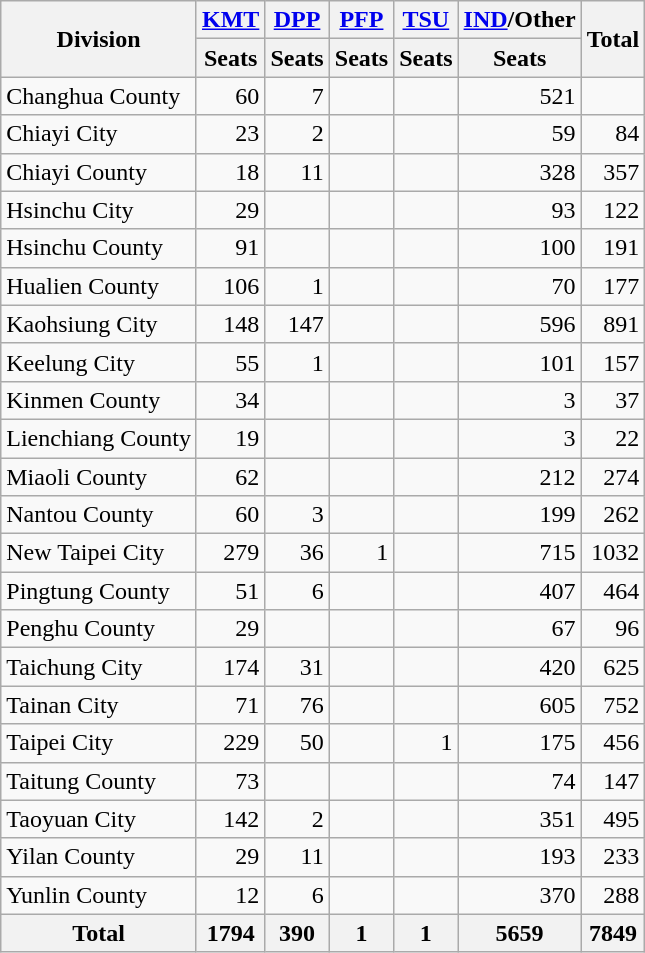<table class=wikitable style="text-align:right;">
<tr>
<th rowspan=2>Division</th>
<th><a href='#'>KMT</a></th>
<th><a href='#'>DPP</a></th>
<th><a href='#'>PFP</a></th>
<th><a href='#'>TSU</a></th>
<th><a href='#'>IND</a>/Other</th>
<th rowspan=2>Total</th>
</tr>
<tr>
<th>Seats</th>
<th>Seats</th>
<th>Seats</th>
<th>Seats</th>
<th>Seats</th>
</tr>
<tr>
<td align=left>Changhua County</td>
<td>60</td>
<td>7</td>
<td></td>
<td></td>
<td>521</td>
<td></td>
</tr>
<tr>
<td align=left>Chiayi City</td>
<td>23</td>
<td>2</td>
<td></td>
<td></td>
<td>59</td>
<td>84</td>
</tr>
<tr>
<td align=left>Chiayi County</td>
<td>18</td>
<td>11</td>
<td></td>
<td></td>
<td>328</td>
<td>357</td>
</tr>
<tr>
<td align=left>Hsinchu City</td>
<td>29</td>
<td></td>
<td></td>
<td></td>
<td>93</td>
<td>122</td>
</tr>
<tr>
<td align=left>Hsinchu County</td>
<td>91</td>
<td></td>
<td></td>
<td></td>
<td>100</td>
<td>191</td>
</tr>
<tr>
<td align=left>Hualien County</td>
<td>106</td>
<td>1</td>
<td></td>
<td></td>
<td>70</td>
<td>177</td>
</tr>
<tr>
<td align=left>Kaohsiung City</td>
<td>148</td>
<td>147</td>
<td></td>
<td></td>
<td>596</td>
<td>891</td>
</tr>
<tr>
<td align=left>Keelung City</td>
<td>55</td>
<td>1</td>
<td></td>
<td></td>
<td>101</td>
<td>157</td>
</tr>
<tr>
<td align=left>Kinmen County</td>
<td>34</td>
<td></td>
<td></td>
<td></td>
<td>3</td>
<td>37</td>
</tr>
<tr>
<td align=left>Lienchiang County</td>
<td>19</td>
<td></td>
<td></td>
<td></td>
<td>3</td>
<td>22</td>
</tr>
<tr>
<td align=left>Miaoli County</td>
<td>62</td>
<td></td>
<td></td>
<td></td>
<td>212</td>
<td>274</td>
</tr>
<tr>
<td align=left>Nantou County</td>
<td>60</td>
<td>3</td>
<td></td>
<td></td>
<td>199</td>
<td>262</td>
</tr>
<tr>
<td align=left>New Taipei City</td>
<td>279</td>
<td>36</td>
<td>1</td>
<td></td>
<td>715</td>
<td>1032</td>
</tr>
<tr>
<td align=left>Pingtung County</td>
<td>51</td>
<td>6</td>
<td></td>
<td></td>
<td>407</td>
<td>464</td>
</tr>
<tr>
<td align=left>Penghu County</td>
<td>29</td>
<td></td>
<td></td>
<td></td>
<td>67</td>
<td>96</td>
</tr>
<tr>
<td align=left>Taichung City</td>
<td>174</td>
<td>31</td>
<td></td>
<td></td>
<td>420</td>
<td>625</td>
</tr>
<tr>
<td align=left>Tainan City</td>
<td>71</td>
<td>76</td>
<td></td>
<td></td>
<td>605</td>
<td>752</td>
</tr>
<tr>
<td align=left>Taipei City</td>
<td>229</td>
<td>50</td>
<td></td>
<td>1</td>
<td>175</td>
<td>456</td>
</tr>
<tr>
<td align=left>Taitung County</td>
<td>73</td>
<td></td>
<td></td>
<td></td>
<td>74</td>
<td>147</td>
</tr>
<tr>
<td align=left>Taoyuan City</td>
<td>142</td>
<td>2</td>
<td></td>
<td></td>
<td>351</td>
<td>495</td>
</tr>
<tr>
<td align=left>Yilan County</td>
<td>29</td>
<td>11</td>
<td></td>
<td></td>
<td>193</td>
<td>233</td>
</tr>
<tr>
<td align=left>Yunlin County</td>
<td>12</td>
<td>6</td>
<td></td>
<td></td>
<td>370</td>
<td>288</td>
</tr>
<tr>
<th>Total</th>
<th>1794</th>
<th>390</th>
<th>1</th>
<th>1</th>
<th>5659</th>
<th>7849</th>
</tr>
</table>
